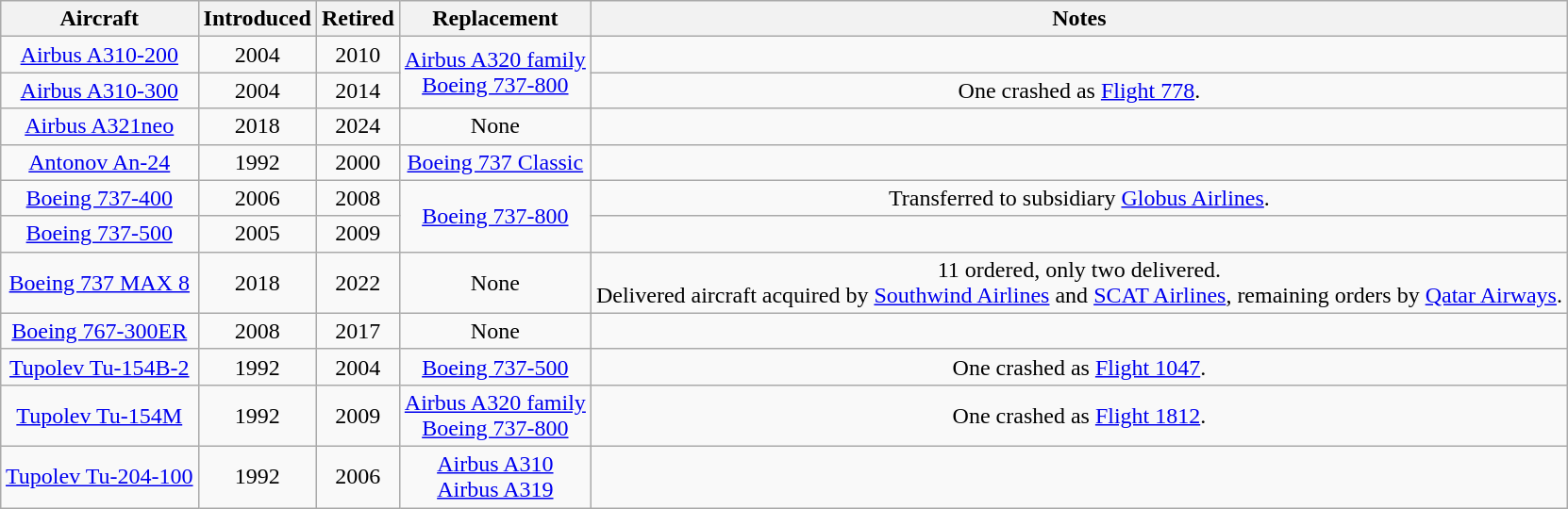<table class="wikitable" style="border-collapse:collapse;text-align:center; margin: 1em auto;">
<tr>
<th>Aircraft</th>
<th>Introduced</th>
<th>Retired</th>
<th>Replacement</th>
<th>Notes</th>
</tr>
<tr>
<td><a href='#'>Airbus A310-200</a></td>
<td>2004</td>
<td>2010</td>
<td rowspan=2><a href='#'>Airbus A320 family</a><br><a href='#'>Boeing 737-800</a></td>
<td></td>
</tr>
<tr>
<td><a href='#'>Airbus A310-300</a></td>
<td>2004</td>
<td>2014</td>
<td>One crashed as <a href='#'>Flight 778</a>.</td>
</tr>
<tr>
<td><a href='#'>Airbus A321neo</a></td>
<td>2018</td>
<td>2024</td>
<td>None</td>
<td></td>
</tr>
<tr>
<td><a href='#'>Antonov An-24</a></td>
<td>1992</td>
<td>2000</td>
<td><a href='#'>Boeing 737 Classic</a></td>
<td></td>
</tr>
<tr>
<td><a href='#'>Boeing 737-400</a></td>
<td>2006</td>
<td>2008</td>
<td rowspan=2><a href='#'>Boeing 737-800</a></td>
<td>Transferred to subsidiary <a href='#'>Globus Airlines</a>.</td>
</tr>
<tr>
<td><a href='#'>Boeing 737-500</a></td>
<td>2005</td>
<td>2009</td>
<td></td>
</tr>
<tr>
<td><a href='#'>Boeing 737 MAX 8</a></td>
<td>2018</td>
<td>2022</td>
<td>None</td>
<td>11 ordered, only two delivered.<br>Delivered aircraft acquired by <a href='#'>Southwind Airlines</a> and <a href='#'>SCAT Airlines</a>, remaining orders by <a href='#'>Qatar Airways</a>.</td>
</tr>
<tr>
<td><a href='#'>Boeing 767-300ER</a></td>
<td>2008</td>
<td>2017</td>
<td>None</td>
<td></td>
</tr>
<tr>
<td><a href='#'>Tupolev Tu-154B-2</a></td>
<td>1992</td>
<td>2004</td>
<td><a href='#'>Boeing 737-500</a></td>
<td>One crashed as <a href='#'>Flight 1047</a>.</td>
</tr>
<tr>
<td><a href='#'>Tupolev Tu-154M</a></td>
<td>1992</td>
<td>2009</td>
<td><a href='#'>Airbus A320 family</a><br><a href='#'>Boeing 737-800</a></td>
<td>One crashed as <a href='#'>Flight 1812</a>.</td>
</tr>
<tr>
<td><a href='#'>Tupolev Tu-204-100</a></td>
<td>1992</td>
<td>2006</td>
<td><a href='#'>Airbus A310</a><br><a href='#'>Airbus A319</a></td>
<td></td>
</tr>
</table>
